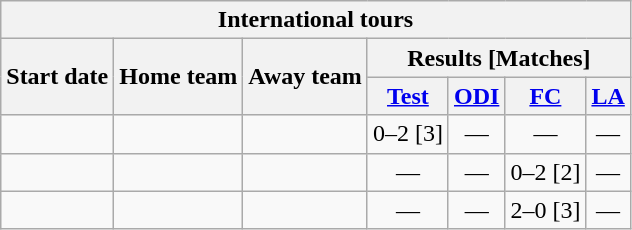<table class="wikitable">
<tr>
<th colspan="7">International tours</th>
</tr>
<tr>
<th rowspan="2">Start date</th>
<th rowspan="2">Home team</th>
<th rowspan="2">Away team</th>
<th colspan="4">Results [Matches]</th>
</tr>
<tr>
<th><a href='#'>Test</a></th>
<th><a href='#'>ODI</a></th>
<th><a href='#'>FC</a></th>
<th><a href='#'>LA</a></th>
</tr>
<tr>
<td><a href='#'></a></td>
<td></td>
<td></td>
<td>0–2 [3]</td>
<td ; style="text-align:center">—</td>
<td ; style="text-align:center">—</td>
<td ; style="text-align:center">—</td>
</tr>
<tr>
<td><a href='#'></a></td>
<td></td>
<td></td>
<td ; style="text-align:center">—</td>
<td ; style="text-align:center">—</td>
<td>0–2 [2]</td>
<td ; style="text-align:center">—</td>
</tr>
<tr>
<td><a href='#'></a></td>
<td></td>
<td></td>
<td ; style="text-align:center">—</td>
<td ; style="text-align:center">—</td>
<td>2–0 [3]</td>
<td ; style="text-align:center">—</td>
</tr>
</table>
